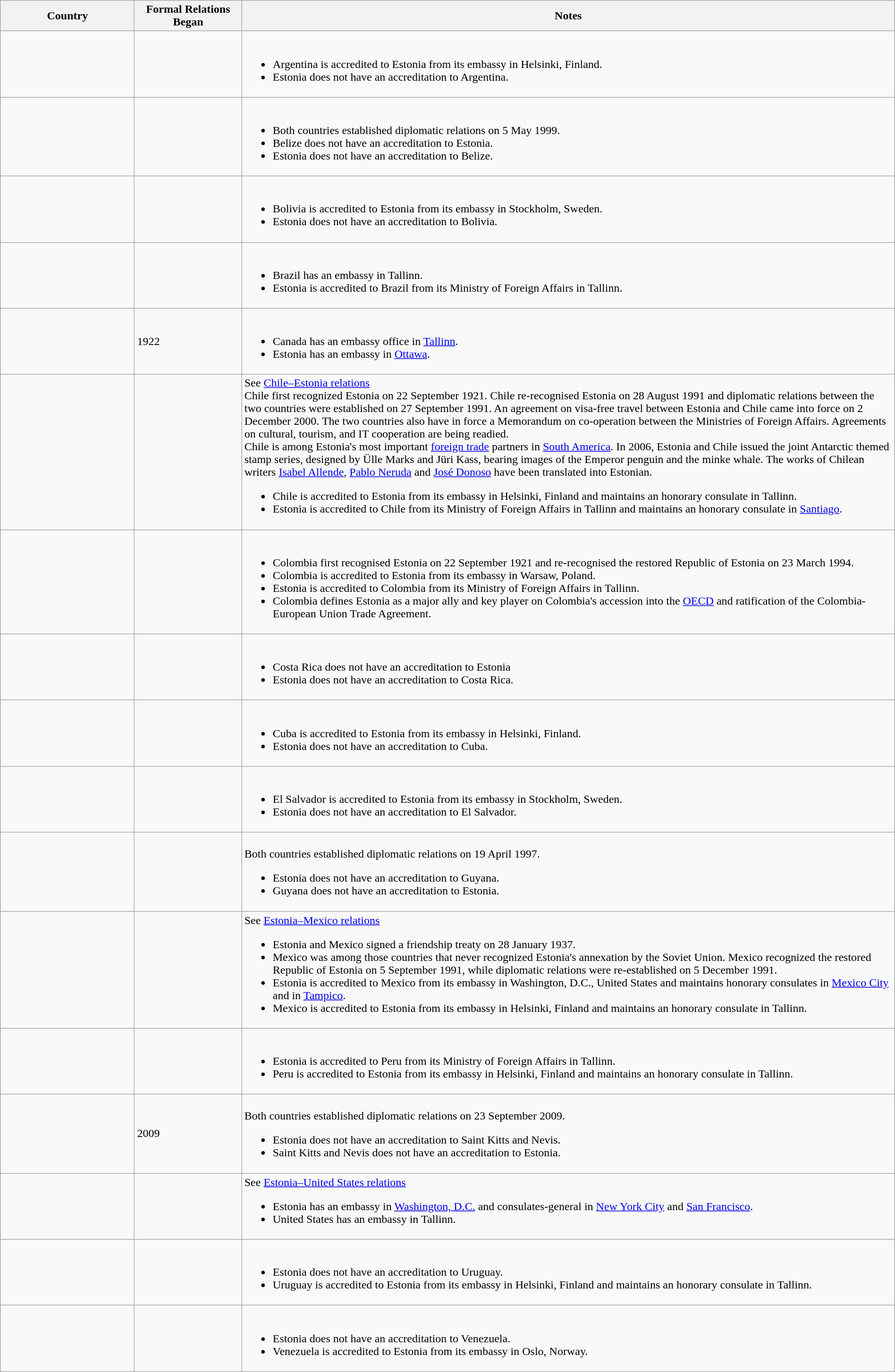<table class="wikitable sortable" border="1" style="width:100%; margin:auto;">
<tr>
<th width="15%">Country</th>
<th width="12%">Formal Relations Began</th>
<th>Notes</th>
</tr>
<tr -valign="top">
<td></td>
<td> </td>
<td><br><ul><li>Argentina is accredited to Estonia from its embassy in Helsinki, Finland.</li><li>Estonia does not have an accreditation to Argentina.</li></ul></td>
</tr>
<tr -valign="top">
<td></td>
<td></td>
<td><br><ul><li>Both countries established diplomatic relations on 5 May 1999.</li><li>Belize does not have an accreditation to Estonia.</li><li>Estonia does not have an accreditation to Belize.</li></ul></td>
</tr>
<tr -valign="top">
<td></td>
<td> </td>
<td><br><ul><li>Bolivia is accredited to Estonia from its embassy in Stockholm, Sweden.</li><li>Estonia does not have an accreditation to Bolivia.</li></ul></td>
</tr>
<tr -valign="top">
<td></td>
<td> </td>
<td><br><ul><li>Brazil has an embassy in Tallinn.</li><li>Estonia is accredited to Brazil from its Ministry of Foreign Affairs in Tallinn.</li></ul></td>
</tr>
<tr -valign="top">
<td></td>
<td>1922</td>
<td><br><ul><li>Canada has an embassy office in <a href='#'>Tallinn</a>.</li><li>Estonia has an embassy in <a href='#'>Ottawa</a>.</li></ul></td>
</tr>
<tr -valign="top">
<td></td>
<td></td>
<td>See <a href='#'>Chile–Estonia relations</a><br>Chile first recognized Estonia on 22 September 1921. Chile re-recognised Estonia on 28 August 1991 and diplomatic relations between the two countries were established on 27 September 1991. An agreement on visa-free travel between Estonia and Chile came into force on 2 December 2000. The two countries also have in force a Memorandum on co-operation between the Ministries of Foreign Affairs. Agreements on cultural, tourism, and IT cooperation are being readied.<br>Chile is among Estonia's most important <a href='#'>foreign trade</a> partners in <a href='#'>South America</a>.  In 2006, Estonia and Chile issued the joint Antarctic themed stamp series, designed by Ülle Marks and Jüri Kass, bearing images of the Emperor penguin and the minke whale. The works of Chilean writers <a href='#'>Isabel Allende</a>, <a href='#'>Pablo Neruda</a> and <a href='#'>José Donoso</a> have been translated into Estonian.<ul><li>Chile is accredited to Estonia from its embassy in Helsinki, Finland and maintains an honorary consulate in Tallinn.</li><li>Estonia is accredited to Chile from its Ministry of Foreign Affairs in Tallinn and maintains an honorary consulate in <a href='#'>Santiago</a>.</li></ul></td>
</tr>
<tr -valign="top">
<td></td>
<td></td>
<td><br><ul><li>Colombia first recognised Estonia on 22 September 1921 and re-recognised the restored Republic of Estonia on 23 March 1994.</li><li>Colombia is accredited to Estonia from its embassy in Warsaw, Poland.</li><li>Estonia is accredited to Colombia from its Ministry of Foreign Affairs in Tallinn.</li><li>Colombia defines Estonia as a major ally and key player on Colombia's accession into the <a href='#'>OECD</a> and ratification of the Colombia-European Union Trade Agreement.</li></ul></td>
</tr>
<tr -valign="top">
<td></td>
<td> </td>
<td><br><ul><li>Costa Rica does not have an accreditation to Estonia</li><li>Estonia does not have an accreditation to Costa Rica.</li></ul></td>
</tr>
<tr -valign="top">
<td></td>
<td> </td>
<td><br><ul><li>Cuba is accredited to Estonia from its embassy in Helsinki, Finland.</li><li>Estonia does not have an accreditation to Cuba.</li></ul></td>
</tr>
<tr -valign="top">
<td></td>
<td></td>
<td><br><ul><li>El Salvador is accredited to Estonia from its embassy in Stockholm, Sweden.</li><li>Estonia does not have an accreditation to El Salvador.</li></ul></td>
</tr>
<tr -valign="top">
<td></td>
<td></td>
<td><br>Both countries established diplomatic relations on 19 April 1997.<ul><li>Estonia does not have an accreditation to Guyana.</li><li>Guyana does not have an accreditation to Estonia.</li></ul></td>
</tr>
<tr -valign="top">
<td></td>
<td> </td>
<td>See <a href='#'>Estonia–Mexico relations</a><br><ul><li>Estonia and Mexico signed a friendship treaty on 28 January 1937.</li><li>Mexico was among those countries that never recognized Estonia's annexation by the Soviet Union. Mexico recognized the restored Republic of Estonia on 5 September 1991, while diplomatic relations were re-established on 5 December 1991.</li><li>Estonia is accredited to Mexico from its embassy in Washington, D.C., United States and maintains honorary consulates in <a href='#'>Mexico City</a> and in <a href='#'>Tampico</a>.</li><li>Mexico is accredited to Estonia from its embassy in Helsinki, Finland and maintains an honorary consulate in Tallinn.</li></ul></td>
</tr>
<tr -valign="top">
<td></td>
<td></td>
<td><br><ul><li>Estonia is accredited to Peru from its Ministry of Foreign Affairs in Tallinn.</li><li>Peru is accredited to Estonia from its embassy in Helsinki, Finland and maintains an honorary consulate in Tallinn.</li></ul></td>
</tr>
<tr -valign="top">
<td></td>
<td>2009</td>
<td><br>Both countries established diplomatic relations on 23 September 2009.<ul><li>Estonia does not have an accreditation to Saint Kitts and Nevis.</li><li>Saint Kitts and Nevis does not have an accreditation to Estonia.</li></ul></td>
</tr>
<tr -valign="top">
<td></td>
<td></td>
<td>See <a href='#'>Estonia–United States relations</a><br><ul><li>Estonia has an embassy in <a href='#'>Washington, D.C.</a> and consulates-general in <a href='#'>New York City</a> and <a href='#'>San Francisco</a>.</li><li>United States has an embassy in Tallinn.</li></ul></td>
</tr>
<tr -valign="top">
<td></td>
<td></td>
<td><br><ul><li>Estonia does not have an accreditation to Uruguay.</li><li>Uruguay is accredited to Estonia from its embassy in Helsinki, Finland and maintains an honorary consulate in Tallinn.</li></ul></td>
</tr>
<tr -valign="top">
<td></td>
<td></td>
<td><br><ul><li>Estonia does not have an accreditation to Venezuela.</li><li>Venezuela is accredited to Estonia from its embassy in Oslo, Norway.</li></ul></td>
</tr>
</table>
